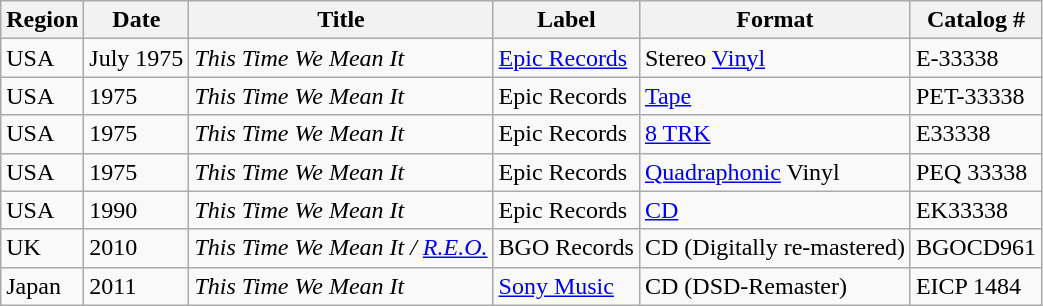<table class="wikitable">
<tr>
<th>Region</th>
<th>Date</th>
<th>Title</th>
<th>Label</th>
<th>Format</th>
<th>Catalog #</th>
</tr>
<tr>
<td>USA</td>
<td>July 1975</td>
<td><em>This Time We Mean It</em></td>
<td><a href='#'>Epic Records</a></td>
<td>Stereo <a href='#'>Vinyl</a></td>
<td>E-33338</td>
</tr>
<tr>
<td>USA</td>
<td>1975</td>
<td><em>This Time We Mean It</em></td>
<td>Epic Records</td>
<td><a href='#'>Tape</a></td>
<td>PET-33338</td>
</tr>
<tr>
<td>USA</td>
<td>1975</td>
<td><em>This Time We Mean It</em></td>
<td>Epic Records</td>
<td><a href='#'>8 TRK</a></td>
<td>E33338</td>
</tr>
<tr>
<td>USA</td>
<td>1975</td>
<td><em>This Time We Mean It</em></td>
<td>Epic Records</td>
<td><a href='#'>Quadraphonic</a> Vinyl</td>
<td>PEQ 33338</td>
</tr>
<tr>
<td>USA</td>
<td>1990</td>
<td><em>This Time We Mean It</em></td>
<td>Epic Records</td>
<td><a href='#'>CD</a></td>
<td>EK33338</td>
</tr>
<tr>
<td>UK</td>
<td>2010</td>
<td><em>This Time We Mean It / <a href='#'>R.E.O.</a></em></td>
<td>BGO Records</td>
<td>CD (Digitally re-mastered)</td>
<td>BGOCD961</td>
</tr>
<tr>
<td>Japan</td>
<td>2011</td>
<td><em>This Time We Mean It</em></td>
<td><a href='#'>Sony Music</a></td>
<td>CD (DSD-Remaster)</td>
<td>EICP 1484</td>
</tr>
</table>
